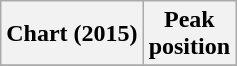<table class="wikitable plainrowheaders" style="text-align:center;">
<tr>
<th scope="col">Chart (2015)</th>
<th scope="col">Peak<br>position</th>
</tr>
<tr>
</tr>
</table>
